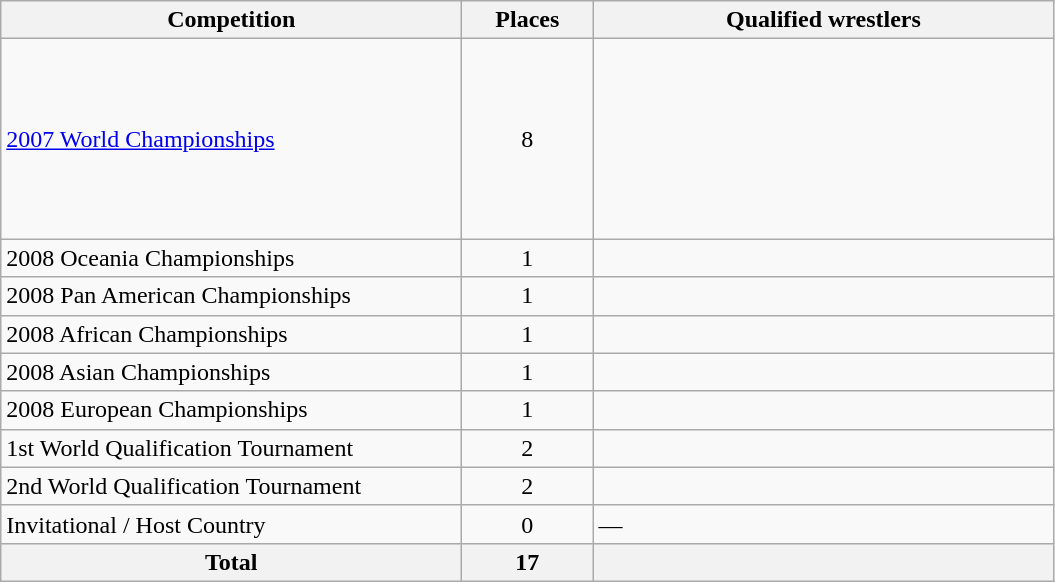<table class = "wikitable">
<tr>
<th width=300>Competition</th>
<th width=80>Places</th>
<th width=300>Qualified wrestlers</th>
</tr>
<tr>
<td><a href='#'>2007 World Championships</a></td>
<td align="center">8</td>
<td><br><br><br><br><br><br><br></td>
</tr>
<tr>
<td>2008 Oceania Championships</td>
<td align="center">1</td>
<td></td>
</tr>
<tr>
<td>2008 Pan American Championships</td>
<td align="center">1</td>
<td></td>
</tr>
<tr>
<td>2008 African Championships</td>
<td align="center">1</td>
<td></td>
</tr>
<tr>
<td>2008 Asian Championships</td>
<td align="center">1</td>
<td></td>
</tr>
<tr>
<td>2008 European Championships</td>
<td align="center">1</td>
<td></td>
</tr>
<tr>
<td>1st World Qualification Tournament</td>
<td align="center">2</td>
<td><br></td>
</tr>
<tr>
<td>2nd World Qualification Tournament</td>
<td align="center">2</td>
<td><br></td>
</tr>
<tr>
<td>Invitational / Host Country</td>
<td align="center">0</td>
<td>—</td>
</tr>
<tr>
<th>Total</th>
<th>17</th>
<th></th>
</tr>
</table>
